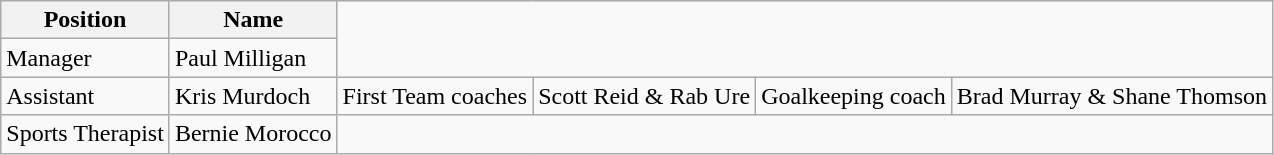<table class="wikitable">
<tr>
<th>Position</th>
<th>Name</th>
</tr>
<tr>
<td>Manager</td>
<td>Paul Milligan</td>
</tr>
<tr>
<td>Assistant</td>
<td>Kris Murdoch</td>
<td>First Team coaches</td>
<td>Scott Reid & Rab Ure</td>
<td>Goalkeeping coach</td>
<td>Brad Murray & Shane Thomson</td>
</tr>
<tr>
<td>Sports Therapist</td>
<td>Bernie Morocco</td>
</tr>
</table>
